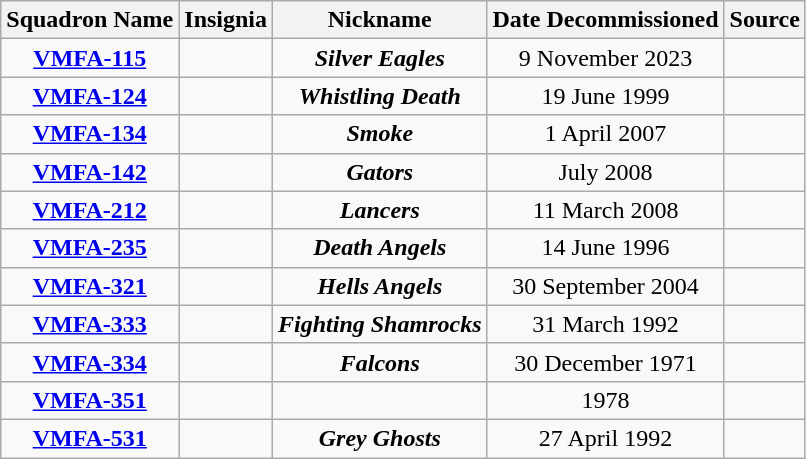<table class="wikitable" style="text-align:center;">
<tr>
<th>Squadron Name</th>
<th>Insignia</th>
<th>Nickname</th>
<th>Date Decommissioned</th>
<th>Source</th>
</tr>
<tr>
<td><strong><a href='#'>VMFA-115</a></strong></td>
<td></td>
<td><strong><em>Silver Eagles</em></strong></td>
<td>9 November 2023</td>
<td></td>
</tr>
<tr>
<td><strong><a href='#'>VMFA-124</a></strong></td>
<td></td>
<td><strong><em>Whistling Death</em></strong></td>
<td>19 June 1999</td>
<td></td>
</tr>
<tr>
<td><strong><a href='#'>VMFA-134</a></strong></td>
<td></td>
<td><strong><em>Smoke</em></strong></td>
<td>1 April 2007</td>
<td></td>
</tr>
<tr>
<td><strong><a href='#'>VMFA-142</a></strong></td>
<td></td>
<td><strong><em>Gators</em></strong></td>
<td>July 2008</td>
<td></td>
</tr>
<tr>
<td><strong><a href='#'>VMFA-212</a></strong></td>
<td></td>
<td><strong><em>Lancers</em></strong></td>
<td>11 March 2008</td>
<td></td>
</tr>
<tr>
<td><strong><a href='#'>VMFA-235</a></strong></td>
<td></td>
<td><strong><em>Death Angels</em></strong></td>
<td>14 June 1996</td>
<td></td>
</tr>
<tr>
<td><strong><a href='#'>VMFA-321</a></strong></td>
<td></td>
<td><strong><em>Hells Angels</em></strong></td>
<td>30 September 2004</td>
<td></td>
</tr>
<tr>
<td><strong><a href='#'>VMFA-333</a></strong></td>
<td></td>
<td><strong><em>Fighting Shamrocks</em></strong></td>
<td>31 March 1992</td>
<td></td>
</tr>
<tr>
<td><strong><a href='#'>VMFA-334</a></strong></td>
<td></td>
<td><strong><em>Falcons</em></strong></td>
<td>30 December 1971</td>
<td></td>
</tr>
<tr>
<td><strong><a href='#'>VMFA-351</a></strong></td>
<td></td>
<td></td>
<td>1978</td>
<td></td>
</tr>
<tr>
<td><strong><a href='#'>VMFA-531</a></strong></td>
<td></td>
<td><strong><em>Grey Ghosts</em></strong></td>
<td>27 April 1992</td>
<td></td>
</tr>
</table>
